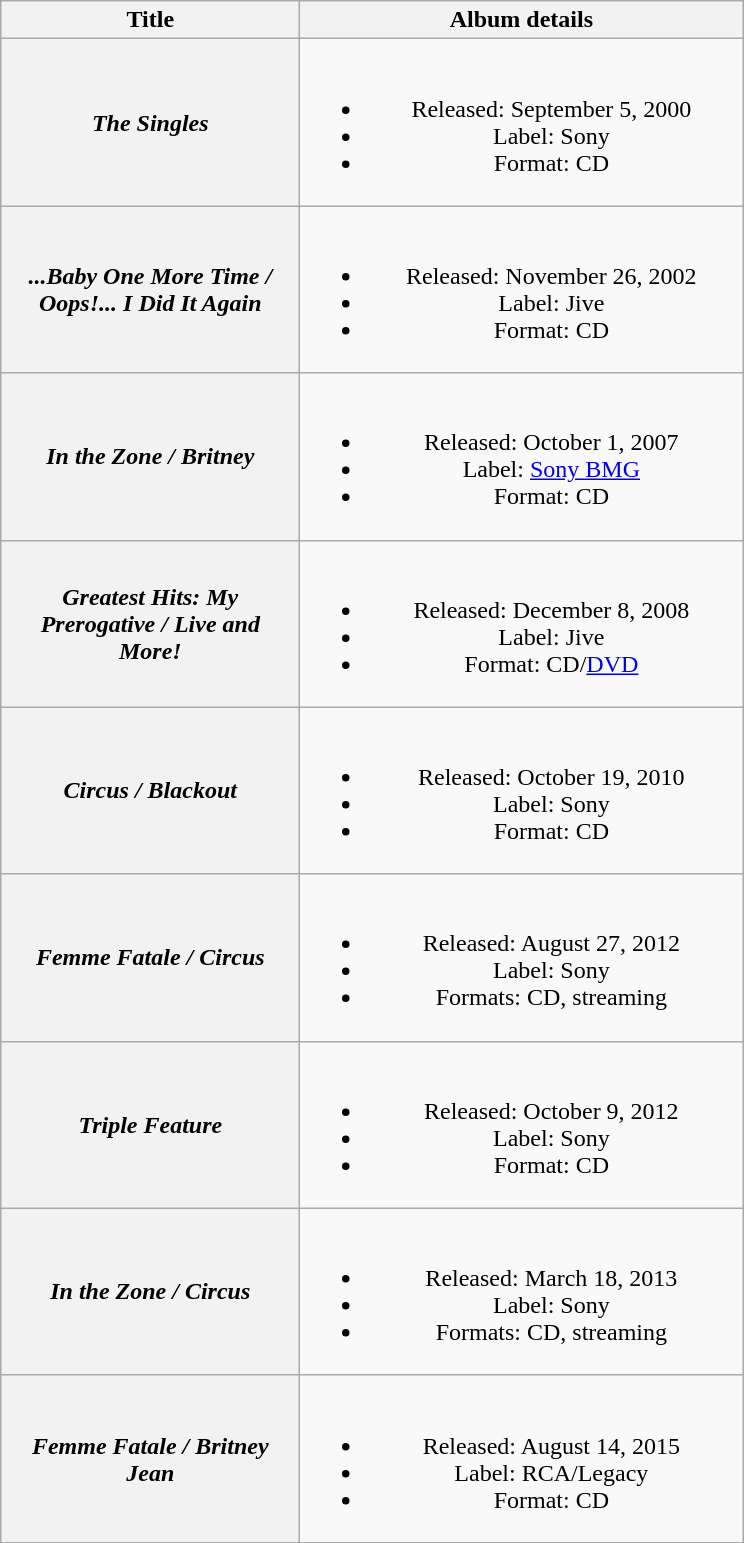<table class="wikitable plainrowheaders" style="text-align:center;">
<tr>
<th scope="col" style="width:12em;">Title</th>
<th scope="col" style="width:18em;">Album details</th>
</tr>
<tr>
<th scope="row"><em>The Singles</em></th>
<td><br><ul><li>Released: September 5, 2000</li><li>Label: Sony</li><li>Format: CD</li></ul></td>
</tr>
<tr>
<th scope="row"><em>...Baby One More Time /<br>Oops!... I Did It Again</em></th>
<td><br><ul><li>Released: November 26, 2002</li><li>Label: Jive</li><li>Format: CD</li></ul></td>
</tr>
<tr>
<th scope="row"><em>In the Zone / Britney</em></th>
<td><br><ul><li>Released: October 1, 2007</li><li>Label: <a href='#'>Sony BMG</a></li><li>Format: CD</li></ul></td>
</tr>
<tr>
<th scope="row"><em>Greatest Hits: My<br>Prerogative / Live and<br>More!</em></th>
<td><br><ul><li>Released: December 8, 2008</li><li>Label: Jive</li><li>Format: CD/<a href='#'>DVD</a></li></ul></td>
</tr>
<tr>
<th scope="row"><em>Circus / Blackout</em></th>
<td><br><ul><li>Released: October 19, 2010</li><li>Label: Sony</li><li>Format: CD</li></ul></td>
</tr>
<tr>
<th scope="row"><em>Femme Fatale / Circus</em></th>
<td><br><ul><li>Released: August 27, 2012</li><li>Label: Sony</li><li>Formats: CD, streaming</li></ul></td>
</tr>
<tr>
<th scope="row"><em>Triple Feature</em></th>
<td><br><ul><li>Released: October 9, 2012</li><li>Label: Sony</li><li>Format: CD</li></ul></td>
</tr>
<tr>
<th scope="row"><em>In the Zone / Circus</em></th>
<td><br><ul><li>Released: March 18, 2013</li><li>Label: Sony</li><li>Formats: CD, streaming</li></ul></td>
</tr>
<tr>
<th scope="row"><em>Femme Fatale / Britney Jean</em></th>
<td><br><ul><li>Released: August 14, 2015</li><li>Label: RCA/Legacy</li><li>Format: CD</li></ul></td>
</tr>
</table>
